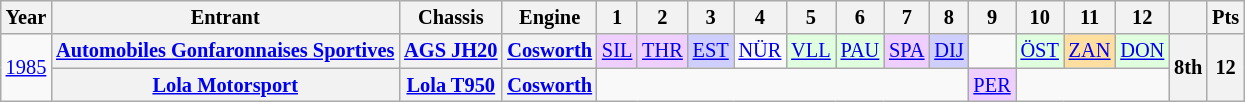<table class="wikitable" style="text-align:center; font-size:85%">
<tr valign="top">
<th>Year</th>
<th>Entrant</th>
<th>Chassis</th>
<th>Engine</th>
<th>1</th>
<th>2</th>
<th>3</th>
<th>4</th>
<th>5</th>
<th>6</th>
<th>7</th>
<th>8</th>
<th>9</th>
<th>10</th>
<th>11</th>
<th>12</th>
<th></th>
<th>Pts</th>
</tr>
<tr>
<td rowspan=2><a href='#'>1985</a></td>
<th nowrap><a href='#'>Automobiles Gonfaronnaises Sportives</a></th>
<th nowrap><a href='#'>AGS JH20</a></th>
<th><a href='#'>Cosworth</a></th>
<td style="background:#EFCFFF;"><a href='#'>SIL</a><br></td>
<td style="background:#EFCFFF;"><a href='#'>THR</a><br></td>
<td style="background:#CFCFFF;"><a href='#'>EST</a><br></td>
<td><a href='#'>NÜR</a></td>
<td style="background:#dfffdf;"><a href='#'>VLL</a><br></td>
<td style="background:#dfffdf;"><a href='#'>PAU</a><br></td>
<td style="background:#EFCFFF;"><a href='#'>SPA</a><br></td>
<td style="background:#CFCFFF;"><a href='#'>DIJ</a><br></td>
<td></td>
<td style="background:#DFFFDF;"><a href='#'>ÖST</a><br></td>
<td style="background:#ffdf9f;"><a href='#'>ZAN</a><br></td>
<td style="background:#DFFFDF;"><a href='#'>DON</a><br></td>
<th rowspan=2>8th</th>
<th rowspan=2>12</th>
</tr>
<tr>
<th nowrap><a href='#'>Lola Motorsport</a></th>
<th nowrap><a href='#'>Lola T950</a></th>
<th nowrap><a href='#'>Cosworth</a></th>
<td colspan=8></td>
<td style="background:#EFCFFF;"><a href='#'>PER</a><br></td>
<td colspan=3></td>
</tr>
</table>
